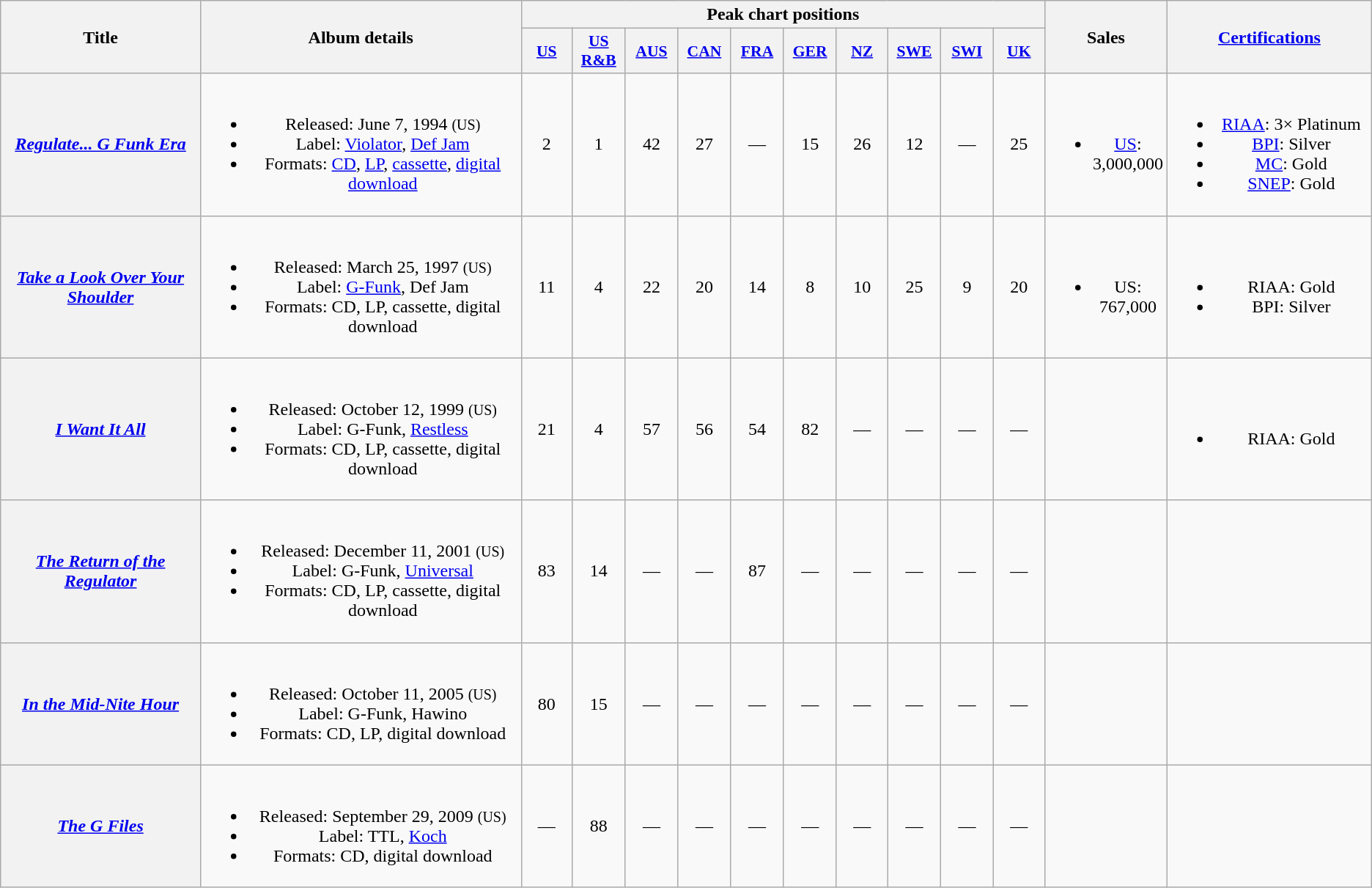<table class="wikitable plainrowheaders" style="text-align:center;">
<tr>
<th scope="col" rowspan="2" style="width:12em;">Title</th>
<th scope="col" rowspan="2" style="width:19em;">Album details</th>
<th scope="col" colspan="10">Peak chart positions</th>
<th scope="col" rowspan="2">Sales</th>
<th scope="col" rowspan="2" style="width:12em;"><a href='#'>Certifications</a></th>
</tr>
<tr>
<th scope="col" style="width:3em;font-size:90%;"><a href='#'>US</a><br></th>
<th scope="col" style="width:3em;font-size:90%;"><a href='#'>US R&B</a><br></th>
<th scope="col" style="width:3em;font-size:90%;"><a href='#'>AUS</a><br></th>
<th scope="col" style="width:3em;font-size:90%;"><a href='#'>CAN</a><br></th>
<th scope="col" style="width:3em;font-size:90%;"><a href='#'>FRA</a><br></th>
<th scope="col" style="width:3em;font-size:90%;"><a href='#'>GER</a><br></th>
<th scope="col" style="width:3em;font-size:90%;"><a href='#'>NZ</a><br></th>
<th scope="col" style="width:3em;font-size:90%;"><a href='#'>SWE</a><br></th>
<th scope="col" style="width:3em;font-size:90%;"><a href='#'>SWI</a><br></th>
<th scope="col" style="width:3em;font-size:90%;"><a href='#'>UK</a><br></th>
</tr>
<tr>
<th scope="row"><em><a href='#'>Regulate... G Funk Era</a></em></th>
<td><br><ul><li>Released: June 7, 1994 <small>(US)</small></li><li>Label: <a href='#'>Violator</a>, <a href='#'>Def Jam</a></li><li>Formats: <a href='#'>CD</a>, <a href='#'>LP</a>, <a href='#'>cassette</a>, <a href='#'>digital download</a></li></ul></td>
<td>2</td>
<td>1</td>
<td>42</td>
<td>27</td>
<td>—</td>
<td>15</td>
<td>26</td>
<td>12</td>
<td>—</td>
<td>25</td>
<td><br><ul><li><a href='#'>US</a>: 3,000,000</li></ul></td>
<td><br><ul><li><a href='#'>RIAA</a>: 3× Platinum</li><li><a href='#'>BPI</a>: Silver</li><li><a href='#'>MC</a>: Gold</li><li><a href='#'>SNEP</a>: Gold</li></ul></td>
</tr>
<tr>
<th scope="row"><em><a href='#'>Take a Look Over Your Shoulder</a></em></th>
<td><br><ul><li>Released: March 25, 1997 <small>(US)</small></li><li>Label: <a href='#'>G-Funk</a>, Def Jam</li><li>Formats: CD, LP, cassette, digital download</li></ul></td>
<td>11</td>
<td>4</td>
<td>22</td>
<td>20</td>
<td>14</td>
<td>8</td>
<td>10</td>
<td>25</td>
<td>9</td>
<td>20</td>
<td><br><ul><li>US: 767,000</li></ul></td>
<td><br><ul><li>RIAA: Gold</li><li>BPI: Silver</li></ul></td>
</tr>
<tr>
<th scope="row"><em><a href='#'>I Want It All</a></em></th>
<td><br><ul><li>Released: October 12, 1999 <small>(US)</small></li><li>Label: G-Funk, <a href='#'>Restless</a></li><li>Formats: CD, LP, cassette, digital download</li></ul></td>
<td>21</td>
<td>4</td>
<td>57</td>
<td>56</td>
<td>54</td>
<td>82</td>
<td>—</td>
<td>—</td>
<td>—</td>
<td>—</td>
<td></td>
<td><br><ul><li>RIAA: Gold</li></ul></td>
</tr>
<tr>
<th scope="row"><em><a href='#'>The Return of the Regulator</a></em></th>
<td><br><ul><li>Released: December 11, 2001 <small>(US)</small></li><li>Label: G-Funk, <a href='#'>Universal</a></li><li>Formats: CD, LP, cassette, digital download</li></ul></td>
<td>83</td>
<td>14</td>
<td>—</td>
<td>—</td>
<td>87</td>
<td>—</td>
<td>—</td>
<td>—</td>
<td>—</td>
<td>—</td>
<td></td>
<td></td>
</tr>
<tr>
<th scope="row"><em><a href='#'>In the Mid-Nite Hour</a></em></th>
<td><br><ul><li>Released: October 11, 2005 <small>(US)</small></li><li>Label: G-Funk, Hawino</li><li>Formats: CD, LP, digital download</li></ul></td>
<td>80</td>
<td>15</td>
<td>—</td>
<td>—</td>
<td>—</td>
<td>—</td>
<td>—</td>
<td>—</td>
<td>—</td>
<td>—</td>
<td></td>
<td></td>
</tr>
<tr>
<th scope="row"><em><a href='#'>The G Files</a></em></th>
<td><br><ul><li>Released: September 29, 2009 <small>(US)</small></li><li>Label: TTL, <a href='#'>Koch</a></li><li>Formats: CD, digital download</li></ul></td>
<td>—</td>
<td>88</td>
<td>—</td>
<td>—</td>
<td>—</td>
<td>—</td>
<td>—</td>
<td>—</td>
<td>—</td>
<td>—</td>
<td></td>
<td></td>
</tr>
</table>
